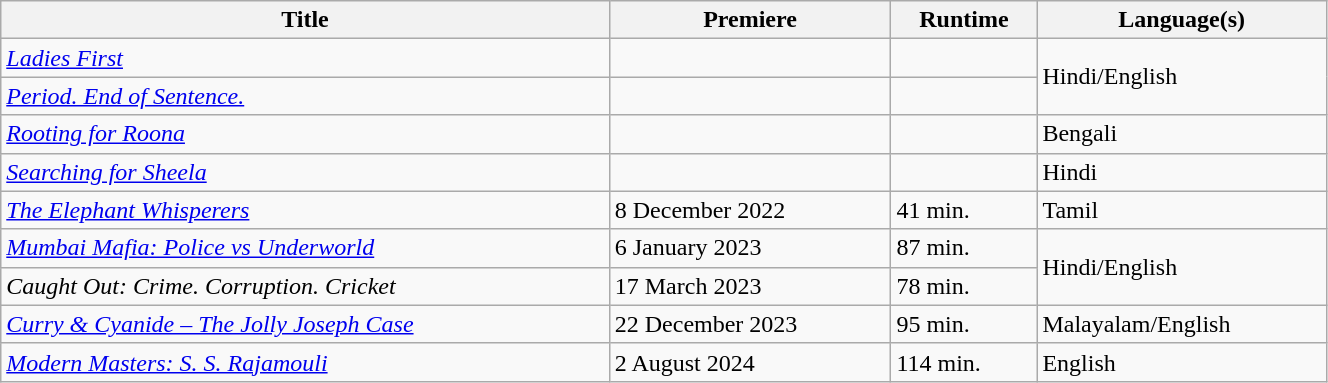<table class="wikitable sortable" style="width:70%">
<tr>
<th>Title</th>
<th>Premiere</th>
<th>Runtime</th>
<th>Language(s)</th>
</tr>
<tr>
<td><em><a href='#'>Ladies First</a></em></td>
<td></td>
<td></td>
<td rowspan="2">Hindi/English</td>
</tr>
<tr>
<td><em><a href='#'>Period. End of Sentence.</a></em></td>
<td></td>
<td></td>
</tr>
<tr>
<td><em><a href='#'>Rooting for Roona</a></em></td>
<td></td>
<td></td>
<td>Bengali</td>
</tr>
<tr>
<td><em><a href='#'>Searching for Sheela</a></em></td>
<td></td>
<td></td>
<td>Hindi</td>
</tr>
<tr>
<td><em><a href='#'>The Elephant Whisperers</a></em></td>
<td>8 December 2022</td>
<td>41 min.</td>
<td>Tamil</td>
</tr>
<tr>
<td><em><a href='#'>Mumbai Mafia: Police vs Underworld</a></em></td>
<td>6 January 2023</td>
<td>87 min.</td>
<td rowspan="2">Hindi/English</td>
</tr>
<tr>
<td><em>Caught Out: Crime. Corruption. Cricket</em></td>
<td>17 March 2023</td>
<td>78 min.</td>
</tr>
<tr>
<td><em><a href='#'>Curry & Cyanide – The Jolly Joseph Case</a></em></td>
<td>22 December 2023</td>
<td>95 min.</td>
<td>Malayalam/English</td>
</tr>
<tr>
<td><em><a href='#'>Modern Masters: S. S. Rajamouli</a></em></td>
<td>2 August 2024</td>
<td>114 min.</td>
<td>English</td>
</tr>
</table>
